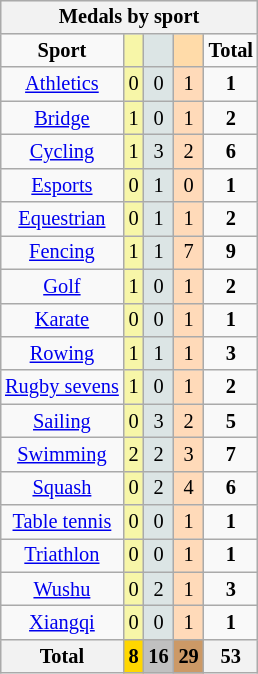<table class=wikitable style="font-size:85%; float:right;text-align:center">
<tr bgcolor=EFEFEF>
<th colspan=7>Medals by sport</th>
</tr>
<tr>
<td><strong>Sport</strong></td>
<td bgcolor=F7F6A8></td>
<td bgcolor=DCE5E5></td>
<td bgcolor=FFDBA9></td>
<td><strong>Total</strong></td>
</tr>
<tr>
<td><a href='#'>Athletics</a></td>
<td style="background:#F7F6A8;">0</td>
<td style="background:#DCE5E5;">0</td>
<td style="background:#FFDAB9;">1</td>
<td><strong>1</strong></td>
</tr>
<tr>
<td><a href='#'>Bridge</a></td>
<td style="background:#F7F6A8;">1</td>
<td style="background:#DCE5E5;">0</td>
<td style="background:#FFDAB9;">1</td>
<td><strong>2</strong></td>
</tr>
<tr>
<td><a href='#'>Cycling</a></td>
<td style="background:#F7F6A8;">1</td>
<td style="background:#DCE5E5;">3</td>
<td style="background:#FFDAB9;">2</td>
<td><strong>6</strong></td>
</tr>
<tr>
<td><a href='#'>Esports</a></td>
<td style="background:#F7F6A8;">0</td>
<td style="background:#DCE5E5;">1</td>
<td style="background:#FFDAB9;">0</td>
<td><strong>1</strong></td>
</tr>
<tr>
<td><a href='#'>Equestrian</a></td>
<td style="background:#F7F6A8;">0</td>
<td style="background:#DCE5E5;">1</td>
<td style="background:#FFDAB9;">1</td>
<td><strong>2</strong></td>
</tr>
<tr>
<td><a href='#'>Fencing</a></td>
<td style="background:#F7F6A8;">1</td>
<td style="background:#DCE5E5;">1</td>
<td style="background:#FFDAB9;">7</td>
<td><strong>9</strong></td>
</tr>
<tr>
<td><a href='#'>Golf</a></td>
<td style="background:#F7F6A8;">1</td>
<td style="background:#DCE5E5;">0</td>
<td style="background:#FFDAB9;">1</td>
<td><strong>2</strong></td>
</tr>
<tr>
<td><a href='#'>Karate</a></td>
<td style="background:#F7F6A8;">0</td>
<td style="background:#DCE5E5;">0</td>
<td style="background:#FFDAB9;">1</td>
<td><strong>1</strong></td>
</tr>
<tr>
<td><a href='#'>Rowing</a></td>
<td style="background:#F7F6A8;">1</td>
<td style="background:#DCE5E5;">1</td>
<td style="background:#FFDAB9;">1</td>
<td><strong>3</strong></td>
</tr>
<tr>
<td><a href='#'>Rugby sevens</a></td>
<td style="background:#F7F6A8;">1</td>
<td style="background:#DCE5E5;">0</td>
<td style="background:#FFDAB9;">1</td>
<td><strong>2</strong></td>
</tr>
<tr>
<td><a href='#'>Sailing</a></td>
<td style="background:#F7F6A8;">0</td>
<td style="background:#DCE5E5;">3</td>
<td style="background:#FFDAB9;">2</td>
<td><strong>5</strong></td>
</tr>
<tr>
<td><a href='#'>Swimming</a></td>
<td style="background:#F7F6A8;">2</td>
<td style="background:#DCE5E5;">2</td>
<td style="background:#FFDAB9;">3</td>
<td><strong>7</strong></td>
</tr>
<tr>
<td><a href='#'>Squash</a></td>
<td style="background:#F7F6A8;">0</td>
<td style="background:#DCE5E5;">2</td>
<td style="background:#FFDAB9;">4</td>
<td><strong>6</strong></td>
</tr>
<tr>
<td><a href='#'>Table tennis</a></td>
<td style="background:#F7F6A8;">0</td>
<td style="background:#DCE5E5;">0</td>
<td style="background:#FFDAB9;">1</td>
<td><strong>1</strong></td>
</tr>
<tr>
<td><a href='#'>Triathlon</a></td>
<td style="background:#F7F6A8;">0</td>
<td style="background:#DCE5E5;">0</td>
<td style="background:#FFDAB9;">1</td>
<td><strong>1</strong></td>
</tr>
<tr>
<td><a href='#'>Wushu</a></td>
<td style="background:#F7F6A8;">0</td>
<td style="background:#DCE5E5;">2</td>
<td style="background:#FFDAB9;">1</td>
<td><strong>3</strong></td>
</tr>
<tr>
<td><a href='#'>Xiangqi</a></td>
<td style="background:#F7F6A8;">0</td>
<td style="background:#DCE5E5;">0</td>
<td style="background:#FFDAB9;">1</td>
<td><strong>1</strong></td>
</tr>
<tr>
<th>Total</th>
<th style="background:gold;"><strong>8</strong></th>
<th style="background:silver;"><strong>16</strong></th>
<th style="background:#c96;"><strong>29</strong></th>
<th><strong>53</strong></th>
</tr>
</table>
